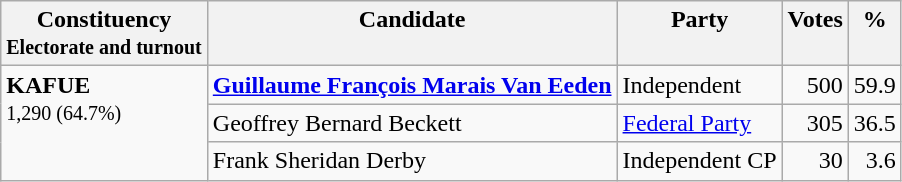<table class="wikitable">
<tr>
<th align="left">Constituency<br><small>Electorate and turnout</small></th>
<th align="center" valign="top">Candidate</th>
<th align="center" valign="top">Party</th>
<th align="center" valign="top">Votes</th>
<th align="center" valign="top">%</th>
</tr>
<tr>
<td valign="top" rowspan=3><strong>KAFUE</strong><br><small>1,290 (64.7%)</small></td>
<td align="left"><strong><a href='#'>Guillaume François Marais Van Eeden</a></strong></td>
<td align="left">Independent</td>
<td align="right">500</td>
<td align="right">59.9</td>
</tr>
<tr>
<td align="left">Geoffrey Bernard Beckett</td>
<td align="left"><a href='#'>Federal Party</a></td>
<td align="right">305</td>
<td align="right">36.5</td>
</tr>
<tr>
<td align="left">Frank Sheridan Derby</td>
<td align="left">Independent CP</td>
<td align="right">30</td>
<td align="right">3.6</td>
</tr>
</table>
